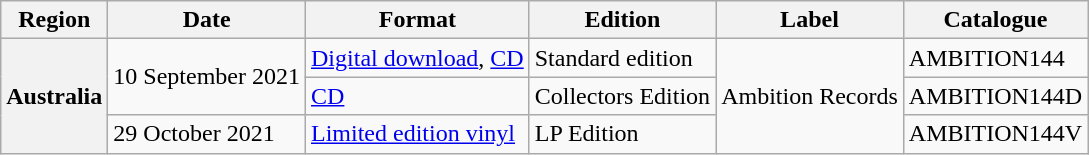<table class="wikitable plainrowheaders">
<tr>
<th scope="col">Region</th>
<th scope="col">Date</th>
<th scope="col">Format</th>
<th scope="col">Edition</th>
<th scope="col">Label</th>
<th scope="col">Catalogue</th>
</tr>
<tr>
<th scope="row" rowspan="3">Australia</th>
<td scope="row" rowspan="2">10 September 2021</td>
<td><a href='#'>Digital download</a>, <a href='#'>CD</a></td>
<td>Standard edition</td>
<td rowspan="3">Ambition Records</td>
<td>AMBITION144</td>
</tr>
<tr>
<td><a href='#'>CD</a></td>
<td>Collectors Edition</td>
<td>AMBITION144D</td>
</tr>
<tr>
<td>29 October 2021</td>
<td><a href='#'>Limited edition vinyl</a></td>
<td>LP Edition</td>
<td>AMBITION144V</td>
</tr>
</table>
